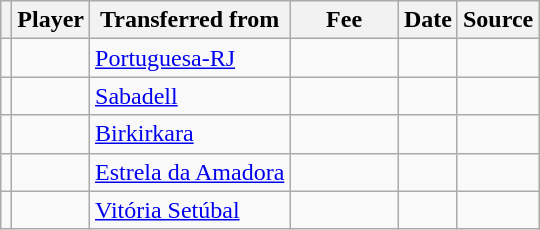<table class="wikitable plainrowheaders sortable">
<tr>
<th></th>
<th scope="col">Player</th>
<th>Transferred from</th>
<th style="width: 65px;">Fee</th>
<th scope="col">Date</th>
<th scope="col">Source</th>
</tr>
<tr>
<td align="center"></td>
<td></td>
<td> <a href='#'>Portuguesa-RJ</a></td>
<td></td>
<td></td>
<td></td>
</tr>
<tr>
<td align="center"></td>
<td></td>
<td> <a href='#'>Sabadell</a></td>
<td></td>
<td></td>
<td></td>
</tr>
<tr>
<td align="center"></td>
<td></td>
<td> <a href='#'>Birkirkara</a></td>
<td></td>
<td></td>
<td></td>
</tr>
<tr>
<td align="center"></td>
<td></td>
<td> <a href='#'>Estrela da Amadora</a></td>
<td></td>
<td></td>
<td></td>
</tr>
<tr>
<td align="center"></td>
<td></td>
<td> <a href='#'>Vitória Setúbal</a></td>
<td></td>
<td></td>
<td></td>
</tr>
</table>
